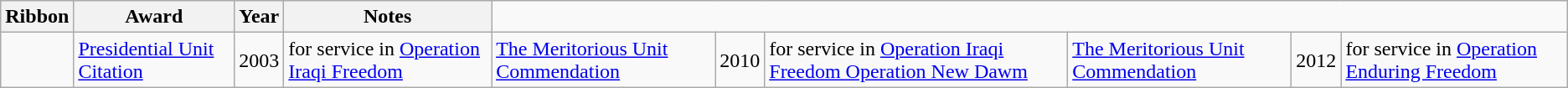<table class="wikitable">
<tr>
<th>Ribbon</th>
<th>Award</th>
<th>Year</th>
<th>Notes</th>
</tr>
<tr>
<td></td>
<td><a href='#'>Presidential Unit Citation</a></td>
<td>2003</td>
<td>for service in <a href='#'>Operation Iraqi Freedom</a></td>
<td><a href='#'>The Meritorious Unit Commendation</a></td>
<td>2010</td>
<td>for service in <a href='#'>Operation Iraqi Freedom Operation New Dawm</a></td>
<td><a href='#'>The Meritorious Unit Commendation</a></td>
<td>2012</td>
<td>for service in <a href='#'>Operation Enduring Freedom</a></td>
</tr>
</table>
